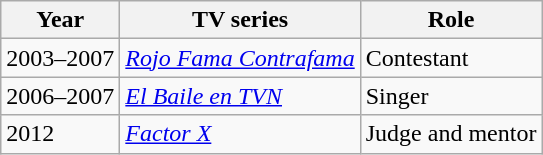<table class="wikitable sortable">
<tr>
<th>Year</th>
<th>TV series</th>
<th>Role</th>
</tr>
<tr>
<td>2003–2007</td>
<td><em><a href='#'>Rojo Fama Contrafama</a></em></td>
<td>Contestant</td>
</tr>
<tr>
<td>2006–2007</td>
<td><em><a href='#'>El Baile en TVN</a></em></td>
<td>Singer</td>
</tr>
<tr>
<td>2012</td>
<td><em><a href='#'>Factor X</a></em></td>
<td>Judge and mentor</td>
</tr>
</table>
